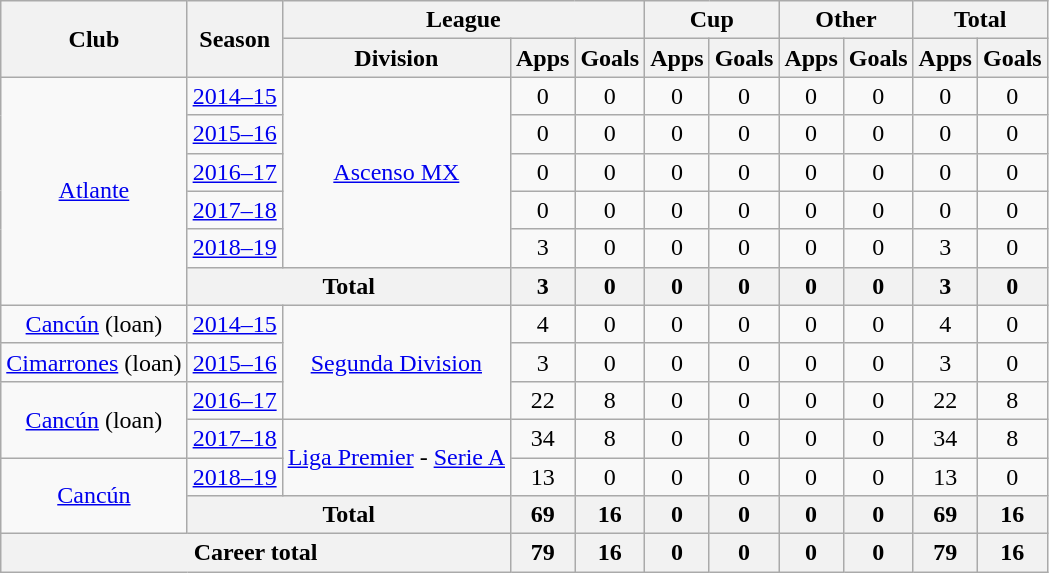<table class="wikitable" style="text-align: center">
<tr>
<th rowspan="2">Club</th>
<th rowspan="2">Season</th>
<th colspan="3">League</th>
<th colspan="2">Cup</th>
<th colspan="2">Other</th>
<th colspan="2">Total</th>
</tr>
<tr>
<th>Division</th>
<th>Apps</th>
<th>Goals</th>
<th>Apps</th>
<th>Goals</th>
<th>Apps</th>
<th>Goals</th>
<th>Apps</th>
<th>Goals</th>
</tr>
<tr>
<td rowspan="6"><a href='#'>Atlante</a></td>
<td><a href='#'>2014–15</a></td>
<td rowspan="5"><a href='#'>Ascenso MX</a></td>
<td>0</td>
<td>0</td>
<td>0</td>
<td>0</td>
<td>0</td>
<td>0</td>
<td>0</td>
<td>0</td>
</tr>
<tr>
<td><a href='#'>2015–16</a></td>
<td>0</td>
<td>0</td>
<td>0</td>
<td>0</td>
<td>0</td>
<td>0</td>
<td>0</td>
<td>0</td>
</tr>
<tr>
<td><a href='#'>2016–17</a></td>
<td>0</td>
<td>0</td>
<td>0</td>
<td>0</td>
<td>0</td>
<td>0</td>
<td>0</td>
<td>0</td>
</tr>
<tr>
<td><a href='#'>2017–18</a></td>
<td>0</td>
<td>0</td>
<td>0</td>
<td>0</td>
<td>0</td>
<td>0</td>
<td>0</td>
<td>0</td>
</tr>
<tr>
<td><a href='#'>2018–19</a></td>
<td>3</td>
<td>0</td>
<td>0</td>
<td>0</td>
<td>0</td>
<td>0</td>
<td>3</td>
<td>0</td>
</tr>
<tr>
<th colspan="2"><strong>Total</strong></th>
<th>3</th>
<th>0</th>
<th>0</th>
<th>0</th>
<th>0</th>
<th>0</th>
<th>3</th>
<th>0</th>
</tr>
<tr>
<td><a href='#'>Cancún</a> (loan)</td>
<td><a href='#'>2014–15</a></td>
<td rowspan="3"><a href='#'>Segunda Division</a></td>
<td>4</td>
<td>0</td>
<td>0</td>
<td>0</td>
<td>0</td>
<td>0</td>
<td>4</td>
<td>0</td>
</tr>
<tr>
<td><a href='#'>Cimarrones</a> (loan)</td>
<td><a href='#'>2015–16</a></td>
<td>3</td>
<td>0</td>
<td>0</td>
<td>0</td>
<td>0</td>
<td>0</td>
<td>3</td>
<td>0</td>
</tr>
<tr>
<td rowspan="2"><a href='#'>Cancún</a> (loan)</td>
<td><a href='#'>2016–17</a></td>
<td>22</td>
<td>8</td>
<td>0</td>
<td>0</td>
<td>0</td>
<td>0</td>
<td>22</td>
<td>8</td>
</tr>
<tr>
<td><a href='#'>2017–18</a></td>
<td rowspan="2"><a href='#'>Liga Premier</a> - <a href='#'>Serie A</a></td>
<td>34</td>
<td>8</td>
<td>0</td>
<td>0</td>
<td>0</td>
<td>0</td>
<td>34</td>
<td>8</td>
</tr>
<tr>
<td rowspan="2"><a href='#'>Cancún</a></td>
<td><a href='#'>2018–19</a></td>
<td>13</td>
<td>0</td>
<td>0</td>
<td>0</td>
<td>0</td>
<td>0</td>
<td>13</td>
<td>0</td>
</tr>
<tr>
<th colspan="2"><strong>Total</strong></th>
<th>69</th>
<th>16</th>
<th>0</th>
<th>0</th>
<th>0</th>
<th>0</th>
<th>69</th>
<th>16</th>
</tr>
<tr>
<th colspan="3"><strong>Career total</strong></th>
<th>79</th>
<th>16</th>
<th>0</th>
<th>0</th>
<th>0</th>
<th>0</th>
<th>79</th>
<th>16</th>
</tr>
</table>
